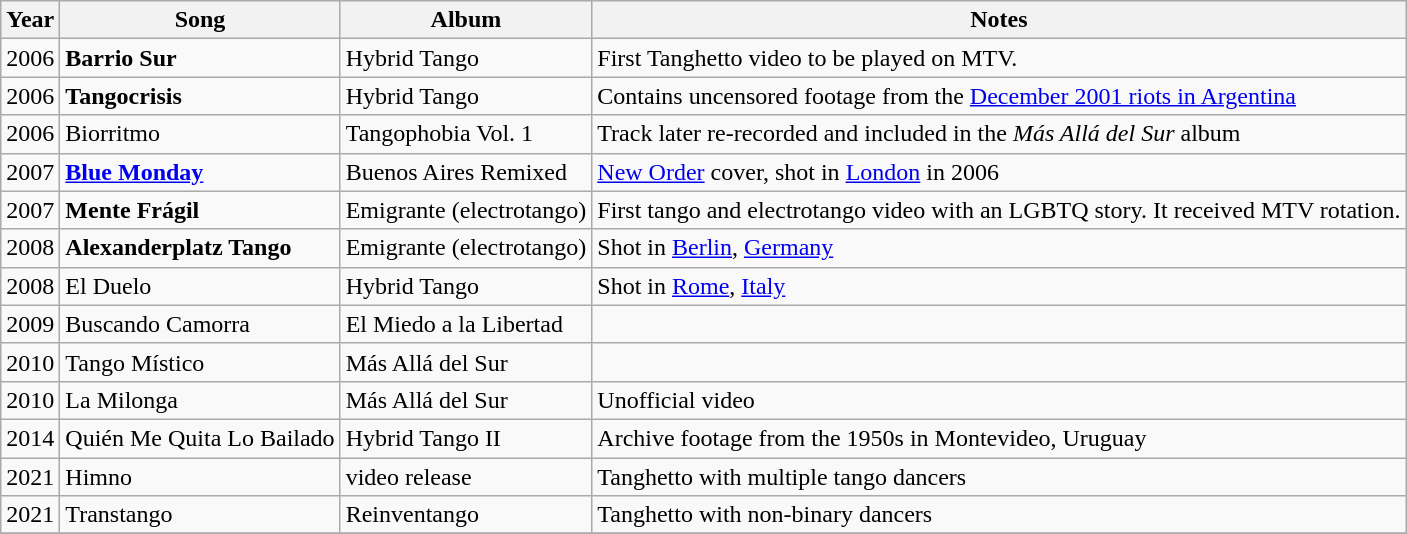<table class="wikitable">
<tr>
<th>Year</th>
<th>Song</th>
<th>Album</th>
<th>Notes</th>
</tr>
<tr>
<td>2006</td>
<td><strong>Barrio Sur</strong></td>
<td>Hybrid Tango</td>
<td>First Tanghetto video to be played on MTV.</td>
</tr>
<tr>
<td>2006</td>
<td><strong>Tangocrisis</strong></td>
<td>Hybrid Tango</td>
<td>Contains uncensored footage from the <a href='#'>December 2001 riots in Argentina</a></td>
</tr>
<tr>
<td>2006</td>
<td>Biorritmo</td>
<td>Tangophobia Vol. 1</td>
<td>Track later re-recorded and included in the <em>Más Allá del Sur</em> album</td>
</tr>
<tr>
<td>2007</td>
<td><strong><a href='#'>Blue Monday</a></strong></td>
<td>Buenos Aires Remixed</td>
<td><a href='#'>New Order</a> cover, shot in <a href='#'>London</a> in 2006</td>
</tr>
<tr>
<td>2007</td>
<td><strong>Mente Frágil</strong></td>
<td>Emigrante (electrotango)</td>
<td>First tango and electrotango video with an LGBTQ story. It received MTV rotation.</td>
</tr>
<tr>
<td>2008</td>
<td><strong>Alexanderplatz Tango</strong></td>
<td>Emigrante (electrotango)</td>
<td>Shot in <a href='#'>Berlin</a>, <a href='#'>Germany</a></td>
</tr>
<tr>
<td>2008</td>
<td>El Duelo</td>
<td>Hybrid Tango</td>
<td>Shot in <a href='#'>Rome</a>, <a href='#'>Italy</a></td>
</tr>
<tr>
<td>2009</td>
<td>Buscando Camorra</td>
<td>El Miedo a la Libertad</td>
<td></td>
</tr>
<tr>
<td>2010</td>
<td>Tango Místico</td>
<td>Más Allá del Sur</td>
<td></td>
</tr>
<tr>
<td>2010</td>
<td>La Milonga</td>
<td>Más Allá del Sur</td>
<td>Unofficial video</td>
</tr>
<tr>
<td>2014</td>
<td>Quién Me Quita Lo Bailado</td>
<td>Hybrid Tango II</td>
<td>Archive footage from the 1950s in Montevideo, Uruguay</td>
</tr>
<tr>
<td>2021</td>
<td>Himno</td>
<td>video release</td>
<td>Tanghetto with multiple tango dancers</td>
</tr>
<tr>
<td>2021</td>
<td>Transtango</td>
<td>Reinventango</td>
<td>Tanghetto with non-binary dancers</td>
</tr>
<tr>
</tr>
</table>
